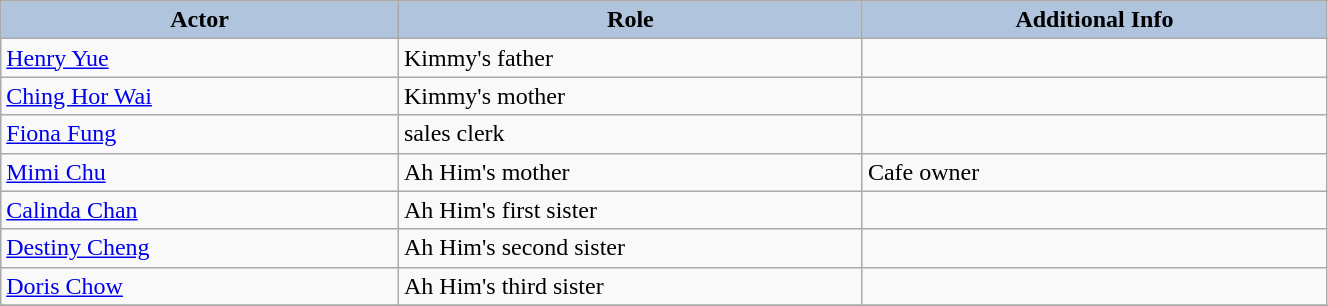<table class="wikitable" width="70%">
<tr>
<th style="background:#b0c4de;" width="30%">Actor</th>
<th style="background:#b0c4de;" width="35%">Role</th>
<th style="background:#b0c4de;" width="35%">Additional Info</th>
</tr>
<tr>
<td><a href='#'>Henry Yue</a></td>
<td>Kimmy's father</td>
<td></td>
</tr>
<tr>
<td><a href='#'>Ching Hor Wai</a></td>
<td>Kimmy's mother</td>
<td></td>
</tr>
<tr>
<td><a href='#'>Fiona Fung</a></td>
<td>sales clerk</td>
<td></td>
</tr>
<tr>
<td><a href='#'>Mimi Chu</a></td>
<td>Ah Him's mother</td>
<td>Cafe owner</td>
</tr>
<tr>
<td><a href='#'>Calinda Chan</a></td>
<td>Ah Him's first sister</td>
<td></td>
</tr>
<tr>
<td><a href='#'>Destiny Cheng</a></td>
<td>Ah Him's second sister</td>
<td></td>
</tr>
<tr>
<td><a href='#'>Doris Chow</a></td>
<td>Ah Him's third sister</td>
<td></td>
</tr>
<tr>
</tr>
</table>
